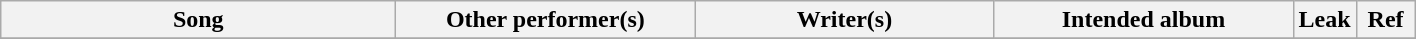<table class="wikitable sortable plainrowheaders" style="text-align:center;">
<tr>
<th scope="col" style="width:16em;">Song</th>
<th scope="col" style="width:12em;">Other performer(s)</th>
<th scope="col" style="width:12em;" class="unsortable">Writer(s)</th>
<th scope="col" style="width:12em;">Intended album</th>
<th scope="col" style="width:2em;">Leak</th>
<th scope="col" style="width:2em;" class="unsortable">Ref</th>
</tr>
<tr>
</tr>
</table>
